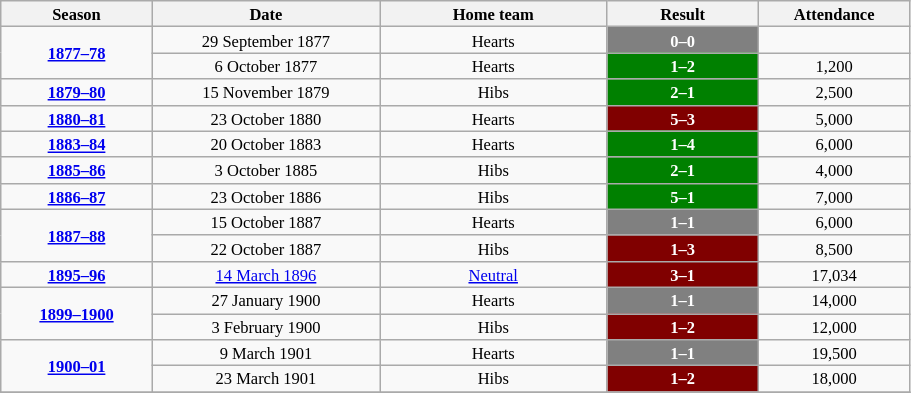<table class="wikitable" style="text-align: center; width=55%; font-size: 11px">
<tr>
<th style="width:10%;">Season</th>
<th style="width:15%;">Date</th>
<th style="width:15%;">Home team</th>
<th style="width:10%;">Result</th>
<th style="width:10%;">Attendance</th>
</tr>
<tr>
<td rowspan=2><strong><a href='#'>1877–78</a></strong></td>
<td>29 September 1877</td>
<td>Hearts</td>
<td style="background:grey;color:white;"><strong>0–0</strong></td>
<td></td>
</tr>
<tr>
<td>6 October 1877</td>
<td>Hearts</td>
<td style="background:green;color:white;"><strong>1–2</strong></td>
<td>1,200</td>
</tr>
<tr>
<td><strong><a href='#'>1879–80</a></strong></td>
<td>15 November 1879</td>
<td>Hibs</td>
<td style="background:green;color:white;"><strong>2–1</strong></td>
<td>2,500</td>
</tr>
<tr>
<td><strong><a href='#'>1880–81</a></strong></td>
<td>23 October 1880</td>
<td>Hearts</td>
<td style="background:maroon;color:white;"><strong>5–3</strong></td>
<td>5,000</td>
</tr>
<tr>
<td><strong><a href='#'>1883–84</a></strong></td>
<td>20 October 1883</td>
<td>Hearts</td>
<td style="background:green;color:white;"><strong>1–4</strong></td>
<td>6,000</td>
</tr>
<tr>
<td><strong><a href='#'>1885–86</a></strong></td>
<td>3 October 1885</td>
<td>Hibs</td>
<td style="background:green;color:white;"><strong>2–1</strong></td>
<td>4,000</td>
</tr>
<tr>
<td><strong><a href='#'>1886–87</a></strong></td>
<td>23 October 1886</td>
<td>Hibs</td>
<td style="background:green;color:white;"><strong>5–1</strong></td>
<td>7,000</td>
</tr>
<tr>
<td rowspan=2><strong><a href='#'>1887–88</a></strong></td>
<td>15 October 1887</td>
<td>Hearts</td>
<td style="background:grey;color:white;"><strong>1–1</strong></td>
<td>6,000</td>
</tr>
<tr>
<td>22 October 1887</td>
<td>Hibs</td>
<td style="background:maroon;color:white;"><strong>1–3</strong></td>
<td>8,500</td>
</tr>
<tr>
<td><strong><a href='#'>1895–96</a></strong></td>
<td><a href='#'>14 March 1896</a></td>
<td><a href='#'>Neutral</a></td>
<td style="background:maroon;color:white;"><strong>3–1</strong></td>
<td>17,034</td>
</tr>
<tr>
<td rowspan=2><strong><a href='#'>1899–1900</a></strong></td>
<td>27 January 1900</td>
<td>Hearts</td>
<td style="background:grey;color:white;"><strong>1–1</strong></td>
<td>14,000</td>
</tr>
<tr>
<td>3 February 1900</td>
<td>Hibs</td>
<td style="background:maroon;color:white;"><strong>1–2</strong></td>
<td>12,000</td>
</tr>
<tr>
<td rowspan=2><strong><a href='#'>1900–01</a></strong></td>
<td>9 March 1901</td>
<td>Hearts</td>
<td style="background:grey;color:white;"><strong>1–1</strong></td>
<td>19,500</td>
</tr>
<tr>
<td>23 March 1901</td>
<td>Hibs</td>
<td style="background:maroon;color:white;"><strong>1–2</strong></td>
<td>18,000</td>
</tr>
<tr>
</tr>
</table>
